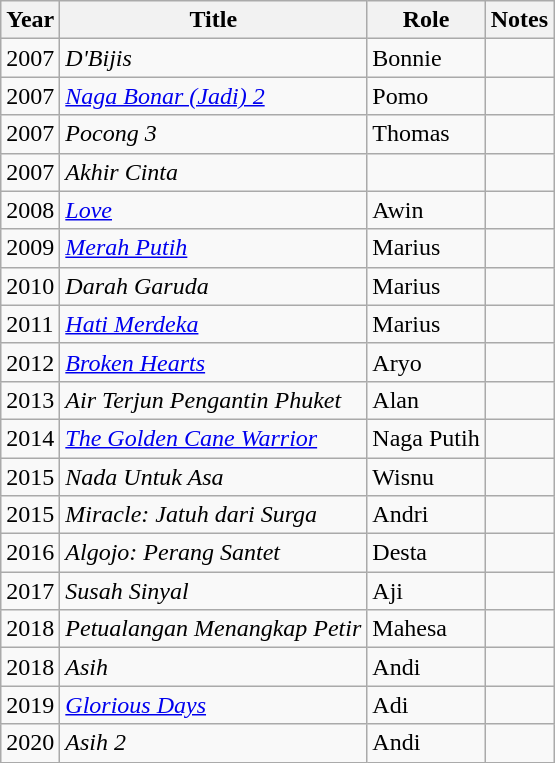<table class="wikitable">
<tr>
<th>Year</th>
<th>Title</th>
<th>Role</th>
<th>Notes</th>
</tr>
<tr>
<td>2007</td>
<td><em>D'Bijis</em></td>
<td>Bonnie</td>
<td></td>
</tr>
<tr>
<td>2007</td>
<td><em><a href='#'>Naga Bonar (Jadi) 2</a></em></td>
<td>Pomo</td>
<td></td>
</tr>
<tr>
<td>2007</td>
<td><em>Pocong 3</em></td>
<td>Thomas</td>
<td></td>
</tr>
<tr>
<td>2007</td>
<td><em>Akhir Cinta</em></td>
<td></td>
<td></td>
</tr>
<tr>
<td>2008</td>
<td><em><a href='#'>Love</a></em></td>
<td>Awin</td>
<td></td>
</tr>
<tr>
<td>2009</td>
<td><em><a href='#'>Merah Putih</a></em></td>
<td>Marius</td>
<td></td>
</tr>
<tr>
<td>2010</td>
<td><em>Darah Garuda</em></td>
<td>Marius</td>
<td></td>
</tr>
<tr>
<td>2011</td>
<td><em><a href='#'>Hati Merdeka</a></em></td>
<td>Marius</td>
<td></td>
</tr>
<tr>
<td>2012</td>
<td><em><a href='#'>Broken Hearts</a></em></td>
<td>Aryo</td>
<td></td>
</tr>
<tr>
<td>2013</td>
<td><em>Air Terjun Pengantin Phuket</em></td>
<td>Alan</td>
<td></td>
</tr>
<tr>
<td>2014</td>
<td><em><a href='#'>The Golden Cane Warrior</a></em></td>
<td>Naga Putih</td>
<td></td>
</tr>
<tr>
<td>2015</td>
<td><em>Nada Untuk Asa</em></td>
<td>Wisnu</td>
<td></td>
</tr>
<tr>
<td>2015</td>
<td><em>Miracle: Jatuh dari Surga</em></td>
<td>Andri</td>
<td></td>
</tr>
<tr>
<td>2016</td>
<td><em>Algojo: Perang Santet</em></td>
<td>Desta</td>
<td></td>
</tr>
<tr>
<td>2017</td>
<td><em>Susah Sinyal</em></td>
<td>Aji</td>
<td></td>
</tr>
<tr>
<td>2018</td>
<td><em>Petualangan Menangkap Petir</em></td>
<td>Mahesa</td>
<td></td>
</tr>
<tr>
<td>2018</td>
<td><em>Asih</em></td>
<td>Andi</td>
<td></td>
</tr>
<tr>
<td>2019</td>
<td><em><a href='#'>Glorious Days</a></em></td>
<td>Adi</td>
<td></td>
</tr>
<tr>
<td>2020</td>
<td><em>Asih 2</em></td>
<td>Andi</td>
<td></td>
</tr>
</table>
